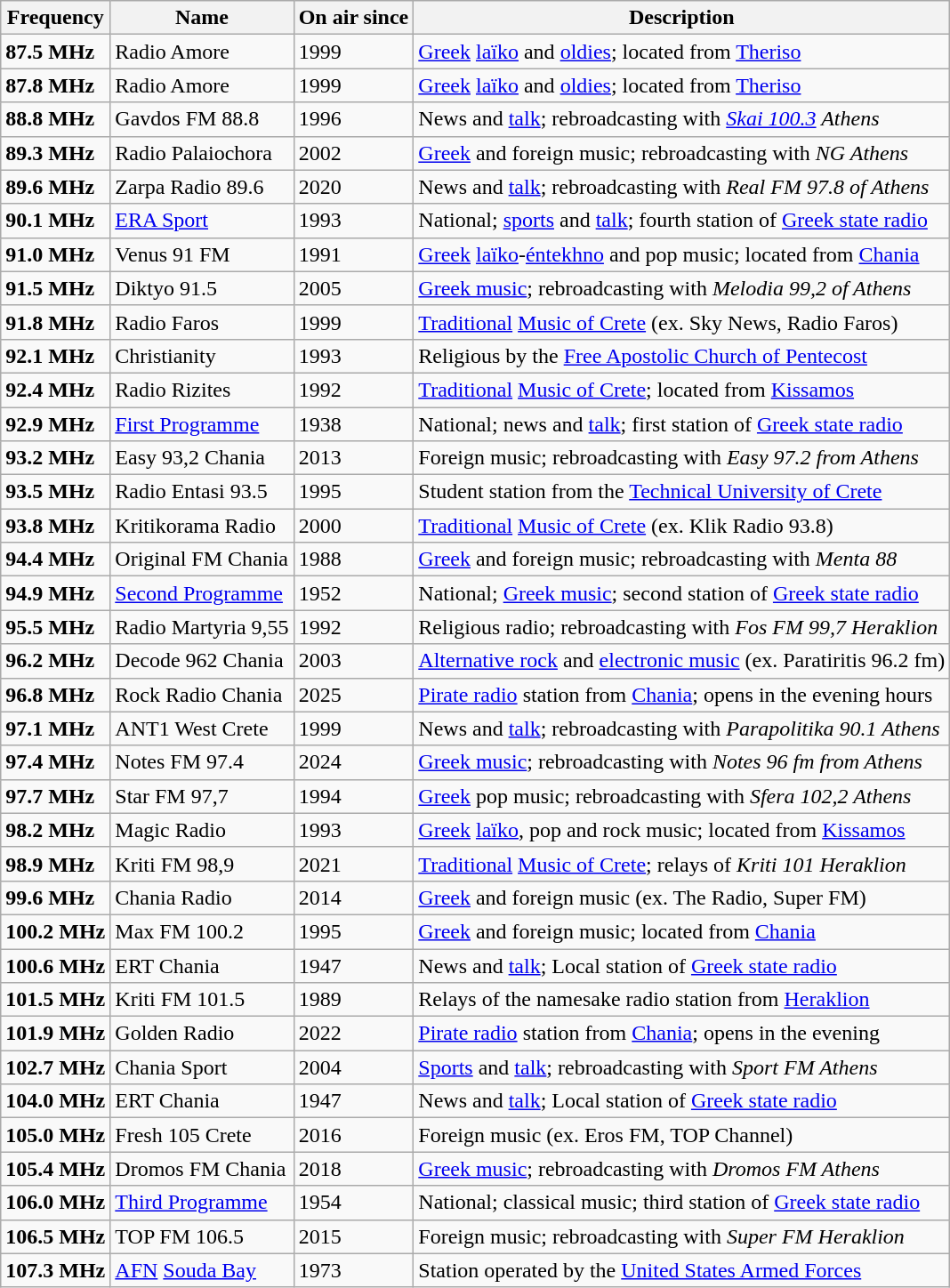<table class="wikitable">
<tr>
<th>Frequency</th>
<th>Name</th>
<th>On air since</th>
<th>Description</th>
</tr>
<tr>
<td><strong>87.5 MHz</strong></td>
<td>Radio Amore</td>
<td>1999</td>
<td><a href='#'>Greek</a> <a href='#'>laïko</a> and <a href='#'>oldies</a>; located from <a href='#'>Theriso</a></td>
</tr>
<tr>
<td><strong>87.8 MHz</strong></td>
<td>Radio Amore</td>
<td>1999</td>
<td><a href='#'>Greek</a> <a href='#'>laïko</a> and <a href='#'>oldies</a>; located from <a href='#'>Theriso</a></td>
</tr>
<tr>
<td><strong>88.8 MHz</strong></td>
<td>Gavdos FM 88.8</td>
<td>1996</td>
<td>News and <a href='#'>talk</a>; rebroadcasting with <em><a href='#'>Skai 100.3</a> Athens</em></td>
</tr>
<tr>
<td><strong>89.3 MHz</strong></td>
<td>Radio Palaiochora</td>
<td>2002</td>
<td><a href='#'>Greek</a> and foreign music; rebroadcasting with <em>NG Athens</em></td>
</tr>
<tr>
<td><strong>89.6 MHz</strong></td>
<td>Zarpa Radio 89.6</td>
<td>2020</td>
<td>News and <a href='#'>talk</a>; rebroadcasting with <em>Real FM 97.8 of Athens</em></td>
</tr>
<tr>
<td><strong>90.1 MHz</strong></td>
<td><a href='#'>ERA Sport</a></td>
<td>1993</td>
<td>National; <a href='#'>sports</a> and <a href='#'>talk</a>; fourth station of <a href='#'>Greek state radio</a></td>
</tr>
<tr>
<td><strong>91.0 MHz</strong></td>
<td>Venus 91 FM</td>
<td>1991</td>
<td><a href='#'>Greek</a> <a href='#'>laïko</a>-<a href='#'>éntekhno</a> and pop music; located from <a href='#'>Chania</a></td>
</tr>
<tr>
<td><strong>91.5 MHz</strong></td>
<td>Diktyo 91.5</td>
<td>2005</td>
<td><a href='#'>Greek music</a>; rebroadcasting with <em>Melodia 99,2 of Athens</em></td>
</tr>
<tr>
<td><strong>91.8 MHz</strong></td>
<td>Radio Faros</td>
<td>1999</td>
<td><a href='#'>Traditional</a> <a href='#'>Music of Crete</a> (ex. Sky News, Radio Faros)</td>
</tr>
<tr>
<td><strong>92.1 MHz</strong></td>
<td>Christianity</td>
<td>1993</td>
<td>Religious by the <a href='#'>Free Apostolic Church of Pentecost</a></td>
</tr>
<tr>
<td><strong>92.4 MHz</strong></td>
<td>Radio Rizites</td>
<td>1992</td>
<td><a href='#'>Traditional</a> <a href='#'>Music of Crete</a>; located from <a href='#'>Kissamos</a></td>
</tr>
<tr>
<td><strong>92.9 MHz</strong></td>
<td><a href='#'>First Programme</a></td>
<td>1938</td>
<td>National; news and <a href='#'>talk</a>; first station of <a href='#'>Greek state radio</a></td>
</tr>
<tr>
<td><strong>93.2 MHz</strong></td>
<td>Easy 93,2 Chania</td>
<td>2013</td>
<td>Foreign music; rebroadcasting with <em>Easy 97.2 from Athens</em></td>
</tr>
<tr>
<td><strong>93.5 MHz</strong></td>
<td>Radio Entasi 93.5</td>
<td>1995</td>
<td>Student station from the <a href='#'>Technical University of Crete</a></td>
</tr>
<tr>
<td><strong>93.8 MHz</strong></td>
<td>Kritikorama Radio</td>
<td>2000</td>
<td><a href='#'>Traditional</a> <a href='#'>Music of Crete</a> (ex. Klik Radio 93.8)</td>
</tr>
<tr>
<td><strong>94.4 MHz</strong></td>
<td>Original FM Chania</td>
<td>1988</td>
<td><a href='#'>Greek</a> and foreign music; rebroadcasting with <em>Menta 88</em></td>
</tr>
<tr>
<td><strong>94.9 MHz</strong></td>
<td><a href='#'>Second Programme</a></td>
<td>1952</td>
<td>National; <a href='#'>Greek music</a>; second station of <a href='#'>Greek state radio</a></td>
</tr>
<tr>
<td><strong>95.5 MHz</strong></td>
<td>Radio Martyria 9,55</td>
<td>1992</td>
<td>Religious radio; rebroadcasting with <em>Fos FM 99,7 Heraklion</em></td>
</tr>
<tr>
<td><strong>96.2 MHz</strong></td>
<td>Decode 962 Chania</td>
<td>2003</td>
<td><a href='#'>Alternative rock</a> and <a href='#'>electronic music</a> (ex. Paratiritis 96.2 fm)</td>
</tr>
<tr>
<td><strong>96.8 MHz</strong></td>
<td>Rock Radio Chania</td>
<td>2025</td>
<td><a href='#'>Pirate radio</a> station from <a href='#'>Chania</a>; opens in the evening hours</td>
</tr>
<tr>
<td><strong>97.1 MHz</strong></td>
<td>ANT1 West Crete</td>
<td>1999</td>
<td>News and <a href='#'>talk</a>; rebroadcasting with <em>Parapolitika 90.1 Athens</em></td>
</tr>
<tr>
<td><strong>97.4 MHz</strong></td>
<td>Notes FM 97.4</td>
<td>2024</td>
<td><a href='#'>Greek music</a>; rebroadcasting with <em>Notes 96 fm from Athens</em></td>
</tr>
<tr>
<td><strong>97.7 MHz</strong></td>
<td>Star FM 97,7</td>
<td>1994</td>
<td><a href='#'>Greek</a> pop music; rebroadcasting with <em>Sfera 102,2 Athens</em></td>
</tr>
<tr>
<td><strong>98.2 MHz</strong></td>
<td>Magic Radio</td>
<td>1993</td>
<td><a href='#'>Greek</a> <a href='#'>laïko</a>, pop and rock music; located from <a href='#'>Kissamos</a></td>
</tr>
<tr>
<td><strong>98.9 MHz</strong></td>
<td>Kriti FM 98,9</td>
<td>2021</td>
<td><a href='#'>Traditional</a> <a href='#'>Music of Crete</a>; relays of <em>Kriti 101 Heraklion</em></td>
</tr>
<tr>
<td><strong>99.6 MHz</strong></td>
<td>Chania Radio</td>
<td>2014</td>
<td><a href='#'>Greek</a> and foreign music (ex. The Radio, Super FM)</td>
</tr>
<tr>
<td><strong>100.2 MHz</strong></td>
<td>Max FM 100.2</td>
<td>1995</td>
<td><a href='#'>Greek</a> and foreign music; located from <a href='#'>Chania</a></td>
</tr>
<tr>
<td><strong>100.6 MHz</strong></td>
<td>ERT Chania</td>
<td>1947</td>
<td>News and <a href='#'>talk</a>; Local station of <a href='#'>Greek state radio</a></td>
</tr>
<tr>
<td><strong>101.5 MHz</strong></td>
<td>Kriti FM 101.5</td>
<td>1989</td>
<td>Relays of the namesake radio station from <a href='#'>Heraklion</a></td>
</tr>
<tr>
<td><strong>101.9 MHz</strong></td>
<td>Golden Radio</td>
<td>2022</td>
<td><a href='#'>Pirate radio</a> station from <a href='#'>Chania</a>; opens in the evening</td>
</tr>
<tr>
<td><strong>102.7 MHz</strong></td>
<td>Chania Sport</td>
<td>2004</td>
<td><a href='#'>Sports</a> and <a href='#'>talk</a>; rebroadcasting with <em>Sport FM Athens</em></td>
</tr>
<tr>
<td><strong>104.0 MHz</strong></td>
<td>ERT Chania</td>
<td>1947</td>
<td>News and <a href='#'>talk</a>; Local station of <a href='#'>Greek state radio</a></td>
</tr>
<tr>
<td><strong>105.0 MHz</strong></td>
<td>Fresh 105 Crete</td>
<td>2016</td>
<td>Foreign music (ex. Eros FM, TOP Channel)</td>
</tr>
<tr>
<td><strong>105.4 MHz</strong></td>
<td>Dromos FM Chania</td>
<td>2018</td>
<td><a href='#'>Greek music</a>; rebroadcasting with <em>Dromos FM Athens</em></td>
</tr>
<tr>
<td><strong>106.0 MHz</strong></td>
<td><a href='#'>Third Programme</a></td>
<td>1954</td>
<td>National; classical music; third station of <a href='#'>Greek state radio</a></td>
</tr>
<tr>
<td><strong>106.5 MHz</strong></td>
<td>TOP FM 106.5</td>
<td>2015</td>
<td>Foreign music; rebroadcasting with <em>Super FM Heraklion</em></td>
</tr>
<tr>
<td><strong>107.3 MHz</strong></td>
<td><a href='#'>AFN</a> <a href='#'>Souda Bay</a></td>
<td>1973</td>
<td>Station operated by the <a href='#'>United States Armed Forces</a></td>
</tr>
</table>
